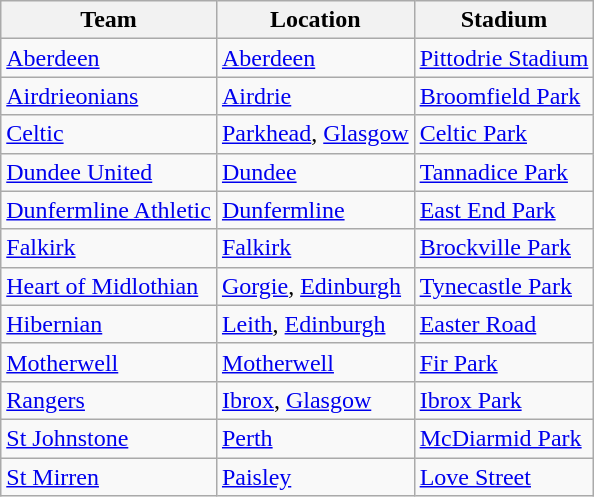<table class="wikitable sortable">
<tr>
<th>Team</th>
<th>Location</th>
<th>Stadium</th>
</tr>
<tr>
<td><a href='#'>Aberdeen</a></td>
<td><a href='#'>Aberdeen</a></td>
<td><a href='#'>Pittodrie Stadium</a></td>
</tr>
<tr>
<td><a href='#'>Airdrieonians</a></td>
<td><a href='#'>Airdrie</a></td>
<td><a href='#'>Broomfield Park</a></td>
</tr>
<tr>
<td><a href='#'>Celtic</a></td>
<td><a href='#'>Parkhead</a>, <a href='#'>Glasgow</a></td>
<td><a href='#'>Celtic Park</a></td>
</tr>
<tr>
<td><a href='#'>Dundee United</a></td>
<td><a href='#'>Dundee</a></td>
<td><a href='#'>Tannadice Park</a></td>
</tr>
<tr>
<td><a href='#'>Dunfermline Athletic</a></td>
<td><a href='#'>Dunfermline</a></td>
<td><a href='#'>East End Park</a></td>
</tr>
<tr>
<td><a href='#'>Falkirk</a></td>
<td><a href='#'>Falkirk</a></td>
<td><a href='#'>Brockville Park</a></td>
</tr>
<tr>
<td><a href='#'>Heart of Midlothian</a></td>
<td><a href='#'>Gorgie</a>, <a href='#'>Edinburgh</a></td>
<td><a href='#'>Tynecastle Park</a></td>
</tr>
<tr>
<td><a href='#'>Hibernian</a></td>
<td><a href='#'>Leith</a>, <a href='#'>Edinburgh</a></td>
<td><a href='#'>Easter Road</a></td>
</tr>
<tr>
<td><a href='#'>Motherwell</a></td>
<td><a href='#'>Motherwell</a></td>
<td><a href='#'>Fir Park</a></td>
</tr>
<tr>
<td><a href='#'>Rangers</a></td>
<td><a href='#'>Ibrox</a>, <a href='#'>Glasgow</a></td>
<td><a href='#'>Ibrox Park</a></td>
</tr>
<tr>
<td><a href='#'>St Johnstone</a></td>
<td><a href='#'>Perth</a></td>
<td><a href='#'>McDiarmid Park</a></td>
</tr>
<tr>
<td><a href='#'>St Mirren</a></td>
<td><a href='#'>Paisley</a></td>
<td><a href='#'>Love Street</a></td>
</tr>
</table>
